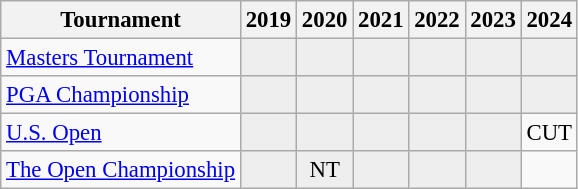<table class="wikitable" style="font-size:95%;text-align:center;">
<tr>
<th>Tournament</th>
<th>2019</th>
<th>2020</th>
<th>2021</th>
<th>2022</th>
<th>2023</th>
<th>2024</th>
</tr>
<tr>
<td align=left><a href='#'>Masters Tournament</a></td>
<td style="background:#eeeeee;"></td>
<td style="background:#eeeeee;"></td>
<td style="background:#eeeeee;"></td>
<td style="background:#eeeeee;"></td>
<td style="background:#eeeeee;"></td>
<td style="background:#eeeeee;"></td>
</tr>
<tr>
<td align=left><a href='#'>PGA Championship</a></td>
<td style="background:#eeeeee;"></td>
<td style="background:#eeeeee;"></td>
<td style="background:#eeeeee;"></td>
<td style="background:#eeeeee;"></td>
<td style="background:#eeeeee;"></td>
<td style="background:#eeeeee;"></td>
</tr>
<tr>
<td align=left><a href='#'>U.S. Open</a></td>
<td style="background:#eeeeee;"></td>
<td style="background:#eeeeee;"></td>
<td style="background:#eeeeee;"></td>
<td style="background:#eeeeee;"></td>
<td style="background:#eeeeee;"></td>
<td>CUT</td>
</tr>
<tr>
<td align=left><a href='#'>The Open Championship</a></td>
<td style="background:#eeeeee;"></td>
<td style="background:#eeeeee;">NT</td>
<td style="background:#eeeeee;"></td>
<td style="background:#eeeeee;"></td>
<td style="background:#eeeeee;"></td>
<td></td>
</tr>
</table>
